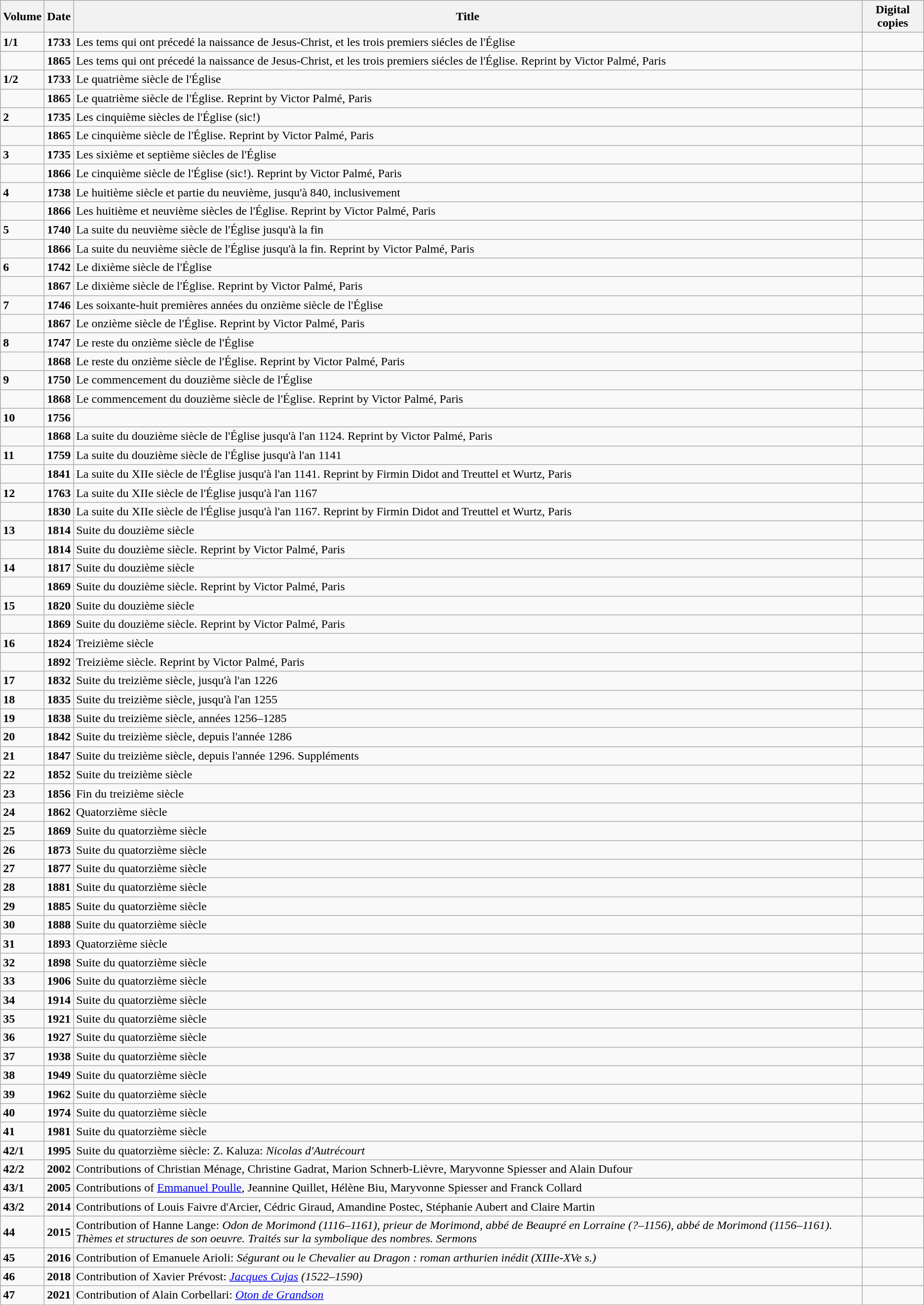<table class="wikitable">
<tr>
<th align="left">Volume</th>
<th align="left">Date</th>
<th align="left">Title</th>
<th align="left">Digital copies</th>
</tr>
<tr>
<td><strong>1/1</strong></td>
<td><strong>1733</strong></td>
<td>Les tems qui ont précedé la naissance de Jesus-Christ, et les trois premiers siécles de l'Église</td>
<td></td>
</tr>
<tr>
<td></td>
<td><strong>1865</strong></td>
<td>Les tems qui ont précedé la naissance de Jesus-Christ, et les trois premiers siécles de l'Église. Reprint by Victor Palmé, Paris</td>
<td></td>
</tr>
<tr>
<td><strong>1/2</strong></td>
<td><strong>1733</strong></td>
<td>Le quatrième siècle de l'Église</td>
<td></td>
</tr>
<tr>
<td></td>
<td><strong>1865</strong></td>
<td>Le quatrième siècle de l'Église. Reprint by Victor Palmé, Paris</td>
<td></td>
</tr>
<tr>
<td><strong>2</strong></td>
<td><strong>1735</strong></td>
<td>Les cinquième siècles de l'Église (sic!)</td>
<td></td>
</tr>
<tr>
<td></td>
<td><strong>1865</strong></td>
<td>Le cinquième siècle de l'Église. Reprint by Victor Palmé, Paris</td>
<td></td>
</tr>
<tr>
<td><strong>3</strong></td>
<td><strong>1735</strong></td>
<td>Les sixième et septième siècles de l'Église</td>
<td></td>
</tr>
<tr>
<td></td>
<td><strong>1866</strong></td>
<td>Le cinquième siècle de l'Église (sic!). Reprint by Victor Palmé, Paris</td>
<td></td>
</tr>
<tr>
<td><strong>4</strong></td>
<td><strong>1738</strong></td>
<td>Le huitième siècle et partie du neuvième, jusqu'à 840, inclusivement</td>
<td></td>
</tr>
<tr>
<td></td>
<td><strong>1866</strong></td>
<td>Les huitième et neuvième siècles de l'Église. Reprint by Victor Palmé, Paris</td>
<td></td>
</tr>
<tr>
<td><strong>5</strong></td>
<td><strong>1740</strong></td>
<td>La suite du neuvième siècle de l'Église jusqu'à la fin</td>
<td></td>
</tr>
<tr>
<td></td>
<td><strong>1866</strong></td>
<td>La suite du neuvième siècle de l'Église jusqu'à la fin. Reprint by Victor Palmé, Paris</td>
<td></td>
</tr>
<tr>
<td><strong>6</strong></td>
<td><strong>1742</strong></td>
<td>Le dixième siècle de l'Église</td>
<td></td>
</tr>
<tr>
<td></td>
<td><strong>1867</strong></td>
<td>Le dixième siècle de l'Église. Reprint by Victor Palmé, Paris</td>
<td></td>
</tr>
<tr>
<td><strong>7</strong></td>
<td><strong>1746</strong></td>
<td>Les soixante-huit premières années du onzième siècle de l'Église</td>
<td></td>
</tr>
<tr>
<td></td>
<td><strong>1867</strong></td>
<td>Le onzième siècle de l'Église. Reprint by Victor Palmé, Paris</td>
<td></td>
</tr>
<tr>
<td><strong>8</strong></td>
<td><strong>1747</strong></td>
<td>Le reste du onzième siècle de l'Église</td>
<td></td>
</tr>
<tr>
<td></td>
<td><strong>1868</strong></td>
<td>Le reste du onzième siècle de l'Église. Reprint by Victor Palmé, Paris</td>
<td></td>
</tr>
<tr>
<td><strong>9</strong></td>
<td><strong>1750</strong></td>
<td>Le commencement du douzième siècle de l'Église</td>
<td></td>
</tr>
<tr>
<td></td>
<td><strong>1868</strong></td>
<td>Le commencement du douzième siècle de l'Église. Reprint by Victor Palmé, Paris</td>
<td></td>
</tr>
<tr>
<td><strong>10</strong></td>
<td><strong>1756</strong></td>
<td></td>
<td></td>
</tr>
<tr>
<td></td>
<td><strong>1868</strong></td>
<td>La suite du douzième siècle de l'Église jusqu'à l'an 1124. Reprint by Victor Palmé, Paris</td>
<td></td>
</tr>
<tr>
<td><strong>11</strong></td>
<td><strong>1759</strong></td>
<td>La suite du douzième siècle de l'Église jusqu'à l'an 1141</td>
<td></td>
</tr>
<tr>
<td></td>
<td><strong>1841</strong></td>
<td>La suite du XIIe siècle de l'Église jusqu'à l'an 1141. Reprint by Firmin Didot and Treuttel et Wurtz, Paris</td>
<td></td>
</tr>
<tr>
<td><strong>12</strong></td>
<td><strong>1763</strong></td>
<td>La suite du XIIe siècle de l'Église jusqu'à l'an 1167</td>
<td></td>
</tr>
<tr>
<td></td>
<td><strong>1830</strong></td>
<td>La suite du XIIe siècle de l'Église jusqu'à l'an 1167. Reprint by Firmin Didot and Treuttel et Wurtz, Paris</td>
<td></td>
</tr>
<tr>
<td><strong>13</strong></td>
<td><strong>1814</strong></td>
<td>Suite du douzième siècle</td>
<td></td>
</tr>
<tr>
<td></td>
<td><strong>1814</strong></td>
<td>Suite du douzième siècle. Reprint by Victor Palmé, Paris</td>
<td></td>
</tr>
<tr>
<td><strong>14</strong></td>
<td><strong>1817</strong></td>
<td>Suite du douzième siècle</td>
<td></td>
</tr>
<tr>
<td></td>
<td><strong>1869</strong></td>
<td>Suite du douzième siècle. Reprint by Victor Palmé, Paris</td>
<td></td>
</tr>
<tr>
<td><strong>15</strong></td>
<td><strong>1820</strong></td>
<td>Suite du douzième siècle</td>
<td></td>
</tr>
<tr>
<td></td>
<td><strong>1869</strong></td>
<td>Suite du douzième siècle. Reprint by Victor Palmé, Paris</td>
<td></td>
</tr>
<tr>
<td><strong>16</strong></td>
<td><strong>1824</strong></td>
<td>Treizième siècle</td>
<td></td>
</tr>
<tr>
<td></td>
<td><strong>1892</strong></td>
<td>Treizième siècle. Reprint by Victor Palmé, Paris</td>
<td></td>
</tr>
<tr>
<td><strong>17</strong></td>
<td><strong>1832</strong></td>
<td>Suite du treizième siècle, jusqu'à l'an 1226</td>
<td></td>
</tr>
<tr>
<td><strong>18</strong></td>
<td><strong>1835</strong></td>
<td>Suite du treizième siècle, jusqu'à l'an 1255</td>
<td></td>
</tr>
<tr>
<td><strong>19</strong></td>
<td><strong>1838</strong></td>
<td>Suite du treizième siècle, années 1256–1285</td>
<td></td>
</tr>
<tr>
<td><strong>20</strong></td>
<td><strong>1842</strong></td>
<td>Suite du treizième siècle, depuis l'année 1286</td>
<td></td>
</tr>
<tr>
<td><strong>21</strong></td>
<td><strong>1847</strong></td>
<td>Suite du treizième siècle, depuis l'année 1296. Suppléments</td>
<td></td>
</tr>
<tr>
<td><strong>22</strong></td>
<td><strong>1852</strong></td>
<td>Suite du treizième siècle</td>
<td></td>
</tr>
<tr>
<td><strong>23</strong></td>
<td><strong>1856</strong></td>
<td>Fin du treizième siècle</td>
<td></td>
</tr>
<tr>
<td><strong>24</strong></td>
<td><strong>1862</strong></td>
<td>Quatorzième siècle</td>
<td></td>
</tr>
<tr>
<td><strong>25</strong></td>
<td><strong>1869</strong></td>
<td>Suite du quatorzième siècle</td>
<td></td>
</tr>
<tr>
<td><strong>26</strong></td>
<td><strong>1873</strong></td>
<td>Suite du quatorzième siècle</td>
<td></td>
</tr>
<tr>
<td><strong>27</strong></td>
<td><strong>1877</strong></td>
<td>Suite du quatorzième siècle</td>
<td></td>
</tr>
<tr>
<td><strong>28</strong></td>
<td><strong>1881</strong></td>
<td>Suite du quatorzième siècle</td>
<td></td>
</tr>
<tr>
<td><strong>29</strong></td>
<td><strong>1885</strong></td>
<td>Suite du quatorzième siècle</td>
<td></td>
</tr>
<tr>
<td><strong>30</strong></td>
<td><strong>1888</strong></td>
<td>Suite du quatorzième siècle</td>
<td></td>
</tr>
<tr>
<td><strong>31</strong></td>
<td><strong>1893</strong></td>
<td>Quatorzième siècle</td>
<td></td>
</tr>
<tr>
<td><strong>32</strong></td>
<td><strong>1898</strong></td>
<td>Suite du quatorzième siècle</td>
<td></td>
</tr>
<tr>
<td><strong>33</strong></td>
<td><strong>1906</strong></td>
<td>Suite du quatorzième siècle</td>
<td></td>
</tr>
<tr>
<td><strong>34</strong></td>
<td><strong>1914</strong></td>
<td>Suite du quatorzième siècle</td>
<td></td>
</tr>
<tr>
<td><strong>35</strong></td>
<td><strong>1921</strong></td>
<td>Suite du quatorzième siècle</td>
<td></td>
</tr>
<tr>
<td><strong>36</strong></td>
<td><strong>1927</strong></td>
<td>Suite du quatorzième siècle</td>
<td></td>
</tr>
<tr>
<td><strong>37</strong></td>
<td><strong>1938</strong></td>
<td>Suite du quatorzième siècle</td>
<td></td>
</tr>
<tr>
<td><strong>38</strong></td>
<td><strong>1949</strong></td>
<td>Suite du quatorzième siècle</td>
<td></td>
</tr>
<tr>
<td><strong>39</strong></td>
<td><strong>1962</strong></td>
<td>Suite du quatorzième siècle</td>
<td></td>
</tr>
<tr>
<td><strong>40</strong></td>
<td><strong>1974</strong></td>
<td>Suite du quatorzième siècle</td>
<td></td>
</tr>
<tr>
<td><strong>41</strong></td>
<td><strong>1981</strong></td>
<td>Suite du quatorzième siècle</td>
<td></td>
</tr>
<tr>
<td><strong>42/1</strong></td>
<td><strong>1995</strong></td>
<td>Suite du quatorzième siècle: Z. Kaluza: <em>Nicolas d'Autrécourt</em></td>
<td></td>
</tr>
<tr>
<td><strong>42/2</strong></td>
<td><strong>2002</strong></td>
<td>Contributions of Christian Ménage, Christine Gadrat, Marion Schnerb-Lièvre, Maryvonne Spiesser and Alain Dufour</td>
<td></td>
</tr>
<tr>
<td><strong>43/1</strong></td>
<td><strong>2005</strong></td>
<td>Contributions of <a href='#'>Emmanuel Poulle</a>, Jeannine Quillet, Hélène Biu, Maryvonne Spiesser and Franck Collard</td>
<td></td>
</tr>
<tr>
<td><strong>43/2</strong></td>
<td><strong>2014</strong></td>
<td>Contributions of Louis Faivre d'Arcier, Cédric Giraud, Amandine Postec, Stéphanie Aubert and Claire Martin</td>
<td></td>
</tr>
<tr>
<td><strong>44</strong></td>
<td><strong>2015</strong></td>
<td>Contribution of Hanne Lange: <em>Odon de Morimond (1116–1161), prieur de Morimond, abbé de Beaupré en Lorraine (?–1156), abbé de Morimond (1156–1161). Thèmes et structures de son oeuvre. Traités sur la symbolique des nombres. Sermons</em></td>
<td></td>
</tr>
<tr>
<td><strong>45</strong></td>
<td><strong>2016</strong></td>
<td>Contribution of Emanuele Arioli: <em>Ségurant ou le Chevalier au Dragon : roman arthurien inédit (XIIIe-XVe s.)</em></td>
<td></td>
</tr>
<tr>
<td><strong>46</strong></td>
<td><strong>2018</strong></td>
<td>Contribution of Xavier Prévost: <em><a href='#'>Jacques Cujas</a> (1522–1590)</em></td>
<td></td>
</tr>
<tr>
<td><strong>47</strong></td>
<td><strong>2021</strong></td>
<td>Contribution of Alain Corbellari: <em><a href='#'>Oton de Grandson</a></em></td>
<td></td>
</tr>
<tr>
</tr>
</table>
